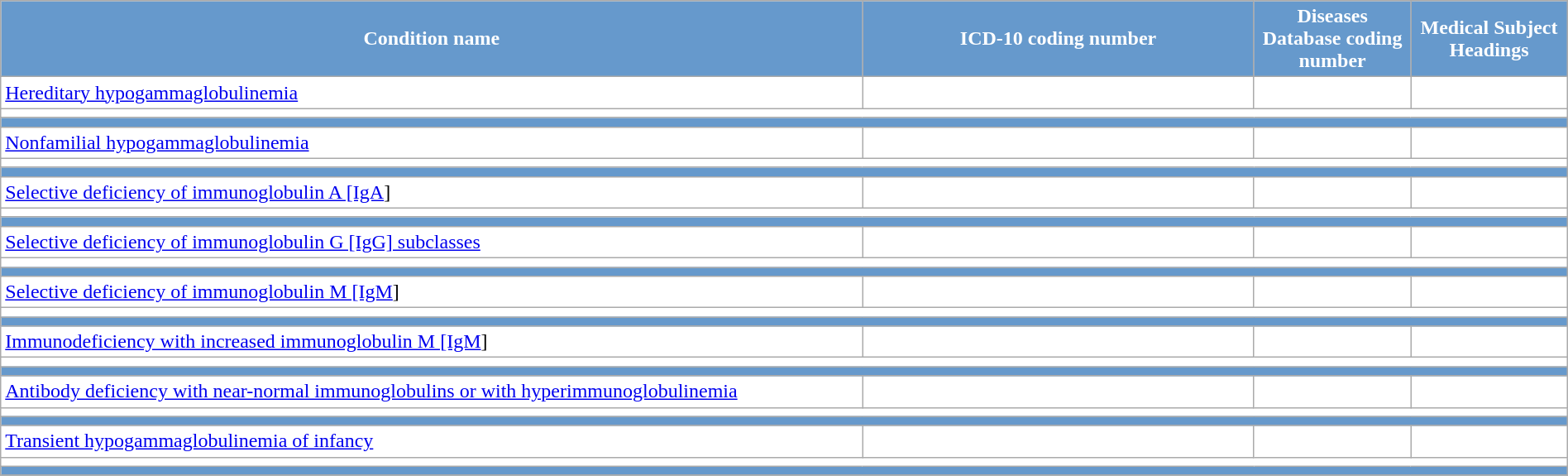<table class="wikitable" style="width:100%; margin-right:auto; background: #FFFFFF;">
<tr style="color:white">
<th style="background-color:#6699CC; width:55%">Condition name</th>
<th style="background-color:#6699CC; width:25%">ICD-10 coding number</th>
<th style="background-color:#6699CC; width:10%">Diseases Database coding number</th>
<th style="background-color:#6699CC; width:10%">Medical Subject Headings</th>
</tr>
<tr>
<td><a href='#'>Hereditary hypogammaglobulinemia</a></td>
<td></td>
<td></td>
<td></td>
</tr>
<tr>
<td colspan="6"></td>
</tr>
<tr>
<td colspan="6" bgcolor="#6699CC"></td>
</tr>
<tr>
<td><a href='#'>Nonfamilial hypogammaglobulinemia</a></td>
<td></td>
<td></td>
<td></td>
</tr>
<tr>
<td colspan="6"></td>
</tr>
<tr>
<td colspan="6" bgcolor="#6699CC"></td>
</tr>
<tr>
<td><a href='#'>Selective deficiency of immunoglobulin A [IgA</a>]</td>
<td></td>
<td></td>
<td></td>
</tr>
<tr>
<td colspan="6"></td>
</tr>
<tr>
<td colspan="6" bgcolor="#6699CC"></td>
</tr>
<tr>
<td><a href='#'>Selective deficiency of immunoglobulin G [IgG] subclasses</a></td>
<td></td>
<td></td>
<td></td>
</tr>
<tr>
<td colspan="6"></td>
</tr>
<tr>
<td colspan="6" bgcolor="#6699CC"></td>
</tr>
<tr>
<td><a href='#'>Selective deficiency of immunoglobulin M [IgM</a>]</td>
<td></td>
<td></td>
<td></td>
</tr>
<tr>
<td colspan="6"></td>
</tr>
<tr>
<td colspan="6" bgcolor="#6699CC"></td>
</tr>
<tr>
<td><a href='#'>Immunodeficiency with increased immunoglobulin M [IgM</a>]</td>
<td></td>
<td></td>
<td></td>
</tr>
<tr>
<td colspan="6"></td>
</tr>
<tr>
<td colspan="6" bgcolor="#6699CC"></td>
</tr>
<tr>
<td><a href='#'>Antibody deficiency with near-normal immunoglobulins or with hyperimmunoglobulinemia</a></td>
<td></td>
<td></td>
<td></td>
</tr>
<tr>
<td colspan="6"></td>
</tr>
<tr>
<td colspan="6" bgcolor="#6699CC"></td>
</tr>
<tr>
<td><a href='#'>Transient hypogammaglobulinemia of infancy</a></td>
<td></td>
<td></td>
<td></td>
</tr>
<tr>
<td colspan="6"></td>
</tr>
<tr>
<td colspan="6" bgcolor="#6699CC"></td>
</tr>
<tr>
</tr>
</table>
